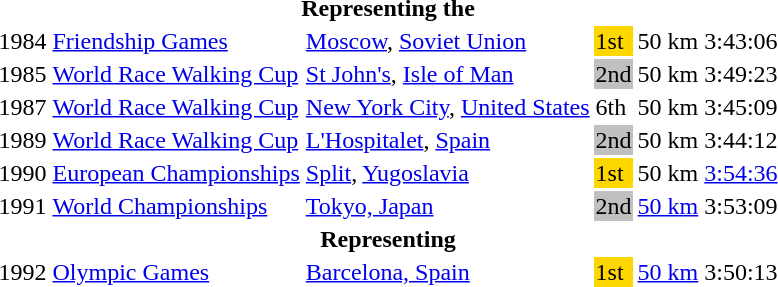<table>
<tr>
<th colspan="6">Representing the </th>
</tr>
<tr>
<td>1984</td>
<td><a href='#'>Friendship Games</a></td>
<td><a href='#'>Moscow</a>, <a href='#'>Soviet Union</a></td>
<td bgcolor="gold">1st</td>
<td>50 km</td>
<td>3:43:06</td>
</tr>
<tr>
<td>1985</td>
<td><a href='#'>World Race Walking Cup</a></td>
<td><a href='#'>St John's</a>, <a href='#'>Isle of Man</a></td>
<td bgcolor="silver">2nd</td>
<td>50 km</td>
<td>3:49:23</td>
</tr>
<tr>
<td>1987</td>
<td><a href='#'>World Race Walking Cup</a></td>
<td><a href='#'>New York City</a>, <a href='#'>United States</a></td>
<td>6th</td>
<td>50 km</td>
<td>3:45:09</td>
</tr>
<tr>
<td>1989</td>
<td><a href='#'>World Race Walking Cup</a></td>
<td><a href='#'>L'Hospitalet</a>, <a href='#'>Spain</a></td>
<td bgcolor="silver">2nd</td>
<td>50 km</td>
<td>3:44:12</td>
</tr>
<tr>
<td>1990</td>
<td><a href='#'>European Championships</a></td>
<td><a href='#'>Split</a>, <a href='#'>Yugoslavia</a></td>
<td bgcolor=gold>1st</td>
<td>50 km</td>
<td><a href='#'>3:54:36</a></td>
</tr>
<tr>
<td>1991</td>
<td><a href='#'>World Championships</a></td>
<td><a href='#'>Tokyo, Japan</a></td>
<td bgcolor=silver>2nd</td>
<td><a href='#'>50 km</a></td>
<td>3:53:09</td>
</tr>
<tr>
<th colspan="6">Representing </th>
</tr>
<tr>
<td>1992</td>
<td><a href='#'>Olympic Games</a></td>
<td><a href='#'>Barcelona, Spain</a></td>
<td bgcolor="gold">1st</td>
<td><a href='#'>50 km</a></td>
<td>3:50:13</td>
</tr>
</table>
